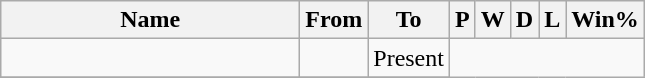<table class="wikitable sortable" style="text-align: center;">
<tr>
<th style="width:12em">Name</th>
<th>From</th>
<th>To</th>
<th>P</th>
<th>W</th>
<th>D</th>
<th>L</th>
<th>Win%</th>
</tr>
<tr>
<td align=left></td>
<td></td>
<td>Present<br></td>
</tr>
<tr>
</tr>
</table>
